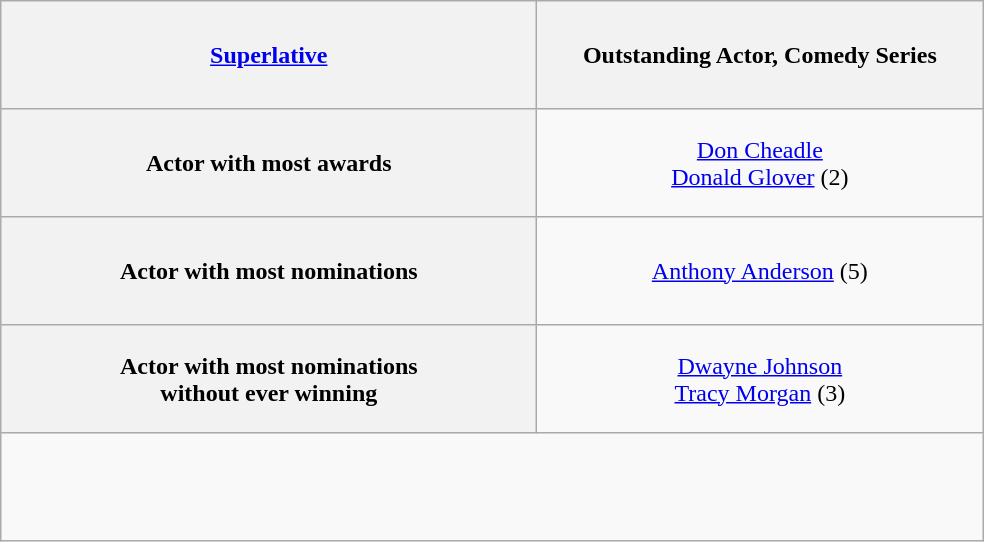<table class="wikitable" style="text-align: center">
<tr style="height:4.5em;">
<th width="350"><strong><a href='#'>Superlative</a></strong></th>
<th colspan="2" width="290"><strong> Outstanding Actor, Comedy Series</strong></th>
</tr>
<tr style="height:4.5em;">
<th width="350">Actor with most awards</th>
<td><a href='#'>Don Cheadle</a><br><a href='#'>Donald Glover</a> (2)</td>
</tr>
<tr style="height:4.5em;">
<th>Actor with most nominations</th>
<td><a href='#'>Anthony Anderson</a> (5)</td>
</tr>
<tr style="height:4.5em;">
<th>Actor with most nominations <br> without ever winning</th>
<td><a href='#'>Dwayne Johnson</a><br><a href='#'>Tracy Morgan</a> (3)</td>
</tr>
<tr style="height:4.5em;">
</tr>
</table>
